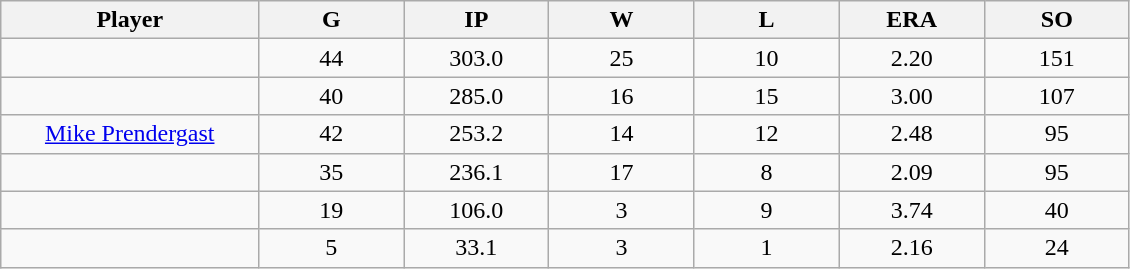<table class="wikitable sortable">
<tr>
<th bgcolor="#DDDDFF" width="16%">Player</th>
<th bgcolor="#DDDDFF" width="9%">G</th>
<th bgcolor="#DDDDFF" width="9%">IP</th>
<th bgcolor="#DDDDFF" width="9%">W</th>
<th bgcolor="#DDDDFF" width="9%">L</th>
<th bgcolor="#DDDDFF" width="9%">ERA</th>
<th bgcolor="#DDDDFF" width="9%">SO</th>
</tr>
<tr align="center">
<td></td>
<td>44</td>
<td>303.0</td>
<td>25</td>
<td>10</td>
<td>2.20</td>
<td>151</td>
</tr>
<tr align="center">
<td></td>
<td>40</td>
<td>285.0</td>
<td>16</td>
<td>15</td>
<td>3.00</td>
<td>107</td>
</tr>
<tr align="center">
<td><a href='#'>Mike Prendergast</a></td>
<td>42</td>
<td>253.2</td>
<td>14</td>
<td>12</td>
<td>2.48</td>
<td>95</td>
</tr>
<tr align="center">
<td></td>
<td>35</td>
<td>236.1</td>
<td>17</td>
<td>8</td>
<td>2.09</td>
<td>95</td>
</tr>
<tr align="center">
<td></td>
<td>19</td>
<td>106.0</td>
<td>3</td>
<td>9</td>
<td>3.74</td>
<td>40</td>
</tr>
<tr align="center">
<td></td>
<td>5</td>
<td>33.1</td>
<td>3</td>
<td>1</td>
<td>2.16</td>
<td>24</td>
</tr>
</table>
